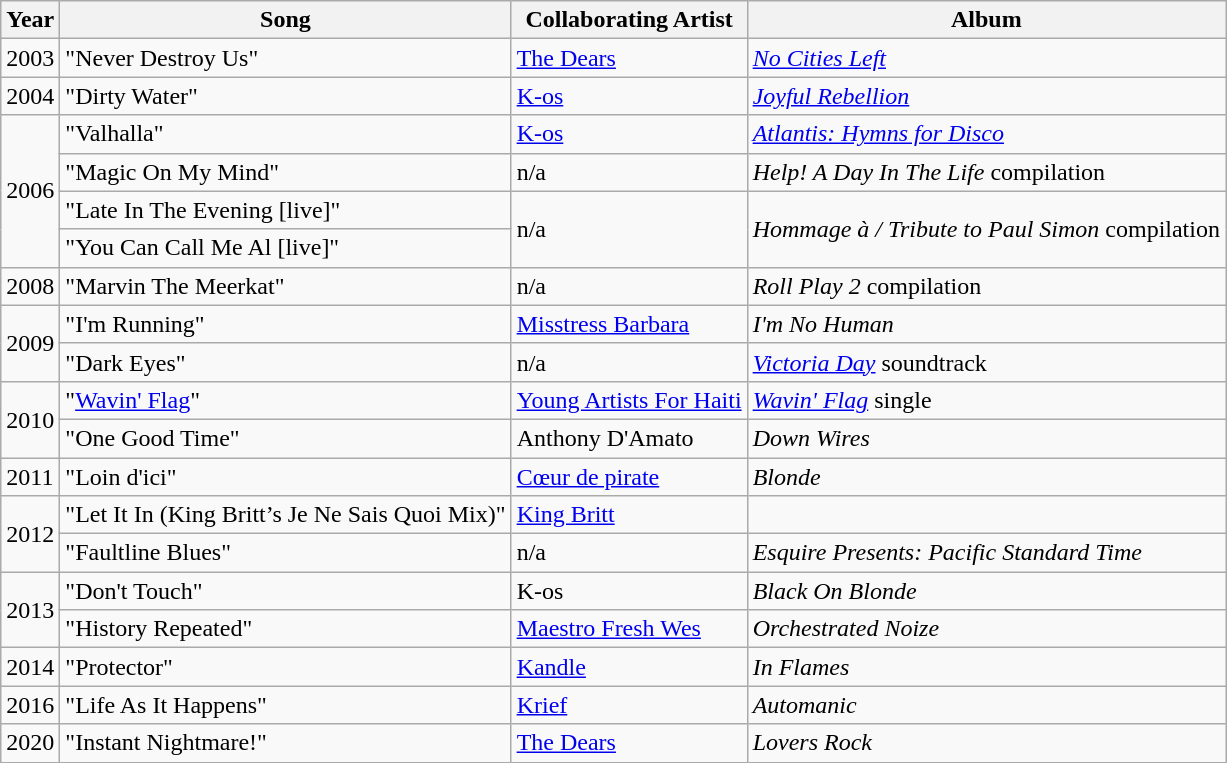<table class="wikitable">
<tr>
<th>Year</th>
<th>Song</th>
<th>Collaborating Artist</th>
<th>Album</th>
</tr>
<tr>
<td>2003</td>
<td>"Never Destroy Us"</td>
<td><a href='#'>The Dears</a></td>
<td><em><a href='#'>No Cities Left</a></em></td>
</tr>
<tr>
<td>2004</td>
<td>"Dirty Water"</td>
<td><a href='#'>K-os</a></td>
<td><em><a href='#'>Joyful Rebellion</a></em></td>
</tr>
<tr>
<td rowspan="4">2006</td>
<td>"Valhalla"</td>
<td><a href='#'>K-os</a></td>
<td><em><a href='#'>Atlantis: Hymns for Disco</a></em></td>
</tr>
<tr>
<td>"Magic On My Mind"</td>
<td>n/a</td>
<td><em>Help! A Day In The Life</em> compilation</td>
</tr>
<tr>
<td>"Late In The Evening [live]"</td>
<td rowspan=2>n/a</td>
<td rowspan=2><em>Hommage à / Tribute to Paul Simon</em> compilation</td>
</tr>
<tr>
<td>"You Can Call Me Al [live]"</td>
</tr>
<tr>
<td rowspan="1">2008</td>
<td>"Marvin The Meerkat"</td>
<td>n/a</td>
<td><em>Roll Play 2</em> compilation</td>
</tr>
<tr>
<td rowspan="2">2009</td>
<td>"I'm Running"</td>
<td><a href='#'>Misstress Barbara</a></td>
<td><em>I'm No Human</em></td>
</tr>
<tr>
<td>"Dark Eyes"</td>
<td>n/a</td>
<td><em><a href='#'>Victoria Day</a></em> soundtrack</td>
</tr>
<tr>
<td rowspan="2">2010</td>
<td>"<a href='#'>Wavin' Flag</a>"</td>
<td><a href='#'>Young Artists For Haiti</a></td>
<td><em><a href='#'>Wavin' Flag</a></em> single</td>
</tr>
<tr>
<td>"One Good Time"</td>
<td>Anthony D'Amato</td>
<td><em>Down Wires</em></td>
</tr>
<tr>
<td rowspan="1">2011</td>
<td>"Loin d'ici"</td>
<td><a href='#'>Cœur de pirate</a></td>
<td><em>Blonde</em></td>
</tr>
<tr>
<td rowspan="2">2012</td>
<td>"Let It In (King Britt’s Je Ne Sais Quoi Mix)"</td>
<td><a href='#'>King Britt</a></td>
<td></td>
</tr>
<tr>
<td>"Faultline Blues"</td>
<td>n/a</td>
<td><em>Esquire Presents: Pacific Standard Time</em></td>
</tr>
<tr>
<td rowspan="2">2013</td>
<td>"Don't Touch"</td>
<td>K-os</td>
<td><em>Black On Blonde</em></td>
</tr>
<tr>
<td>"History Repeated"</td>
<td><a href='#'>Maestro Fresh Wes</a></td>
<td><em>Orchestrated Noize</em></td>
</tr>
<tr>
<td rowspan="1">2014</td>
<td>"Protector"</td>
<td><a href='#'>Kandle</a></td>
<td><em>In Flames</em></td>
</tr>
<tr>
<td rowspan="1">2016</td>
<td>"Life As It Happens"</td>
<td><a href='#'>Krief</a></td>
<td><em>Automanic</em></td>
</tr>
<tr>
<td rowspan="1">2020</td>
<td>"Instant Nightmare!"</td>
<td><a href='#'>The Dears</a></td>
<td><em>Lovers Rock</em></td>
</tr>
</table>
